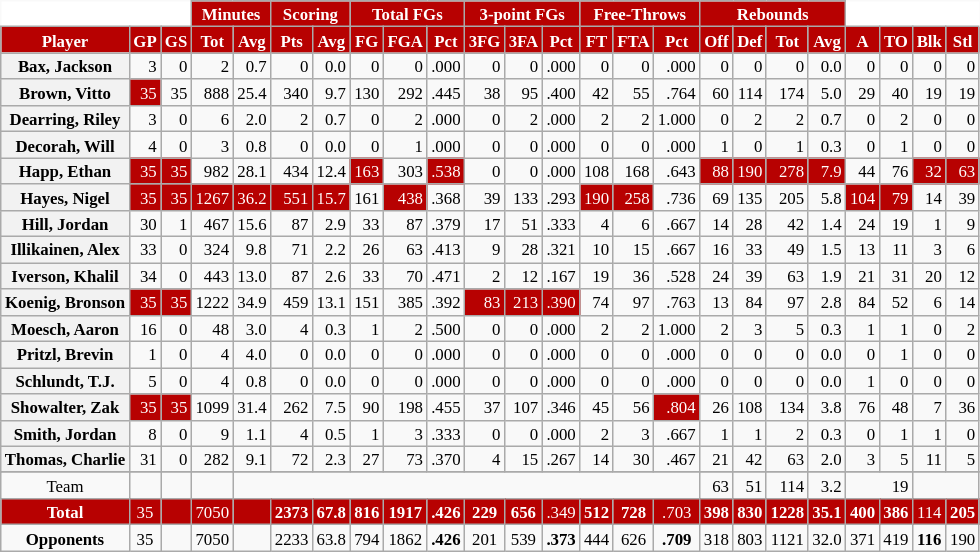<table class="wikitable sortable" border="1" style="font-size:70%;">
<tr>
<th colspan="3" style="border-top-style:hidden; border-left-style:hidden; background: white;"></th>
<th colspan="2" style="background:#b70101; color:#ffffff;">Minutes</th>
<th colspan="2" style="background:#b70101; color:#ffffff;">Scoring</th>
<th colspan="3" style="background:#b70101; color:#ffffff;">Total FGs</th>
<th colspan="3" style="background:#b70101; color:#ffffff;">3-point FGs</th>
<th colspan="3" style="background:#b70101; color:#ffffff;">Free-Throws</th>
<th colspan="4" style="background:#b70101; color:#ffffff;">Rebounds</th>
<th colspan="4" style="border-top-style:hidden; border-right-style:hidden; background: white;"></th>
</tr>
<tr>
<th scope="col" style="background:#b70101; color:#ffffff;">Player</th>
<th scope="col" style="background:#b70101; color:#ffffff;">GP</th>
<th scope="col" style="background:#b70101; color:#ffffff;">GS</th>
<th scope="col" style="background:#b70101; color:#ffffff;">Tot</th>
<th scope="col" style="background:#b70101; color:#ffffff;">Avg</th>
<th scope="col" style="background:#b70101; color:#ffffff;">Pts</th>
<th scope="col" style="background:#b70101; color:#ffffff;">Avg</th>
<th scope="col" style="background:#b70101; color:#ffffff;">FG</th>
<th scope="col" style="background:#b70101; color:#ffffff;">FGA</th>
<th scope="col" style="background:#b70101; color:#ffffff;">Pct</th>
<th scope="col" style="background:#b70101; color:#ffffff;">3FG</th>
<th scope="col" style="background:#b70101; color:#ffffff;">3FA</th>
<th scope="col" style="background:#b70101; color:#ffffff;">Pct</th>
<th scope="col" style="background:#b70101; color:#ffffff;">FT</th>
<th scope="col" style="background:#b70101; color:#ffffff;">FTA</th>
<th scope="col" style="background:#b70101; color:#ffffff;">Pct</th>
<th scope="col" style="background:#b70101; color:#ffffff;">Off</th>
<th scope="col" style="background:#b70101; color:#ffffff;">Def</th>
<th scope="col" style="background:#b70101; color:#ffffff;">Tot</th>
<th scope="col" style="background:#b70101; color:#ffffff;">Avg</th>
<th scope="col" style="background:#b70101; color:#ffffff;">A</th>
<th scope="col" style="background:#b70101; color:#ffffff;">TO</th>
<th scope="col" style="background:#b70101; color:#ffffff;">Blk</th>
<th scope="col" style="background:#b70101; color:#ffffff;">Stl</th>
</tr>
<tr>
<th style=white-space:nowrap>Bax, Jackson</th>
<td align="right">3</td>
<td align="right">0</td>
<td align="right">2</td>
<td align="right">0.7</td>
<td align="right">0</td>
<td align="right">0.0</td>
<td align="right">0</td>
<td align="right">0</td>
<td align="right">.000</td>
<td align="right">0</td>
<td align="right">0</td>
<td align="right">.000</td>
<td align="right">0</td>
<td align="right">0</td>
<td align="right">.000</td>
<td align="right">0</td>
<td align="right">0</td>
<td align="right">0</td>
<td align="right">0.0</td>
<td align="right">0</td>
<td align="right">0</td>
<td align="right">0</td>
<td align="right">0</td>
</tr>
<tr>
<th style=white-space:nowrap>Brown, Vitto</th>
<td align="right" style="background:#b70101; color:#ffffff;">35</td>
<td align="right">35</td>
<td align="right">888</td>
<td align="right">25.4</td>
<td align="right">340</td>
<td align="right">9.7</td>
<td align="right">130</td>
<td align="right">292</td>
<td align="right">.445</td>
<td align="right">38</td>
<td align="right">95</td>
<td align="right">.400</td>
<td align="right">42</td>
<td align="right">55</td>
<td align="right">.764</td>
<td align="right">60</td>
<td align="right">114</td>
<td align="right">174</td>
<td align="right">5.0</td>
<td align="right">29</td>
<td align="right">40</td>
<td align="right">19</td>
<td align="right">19</td>
</tr>
<tr>
<th style=white-space:nowrap>Dearring, Riley</th>
<td align="right">3</td>
<td align="right">0</td>
<td align="right">6</td>
<td align="right">2.0</td>
<td align="right">2</td>
<td align="right">0.7</td>
<td align="right">0</td>
<td align="right">2</td>
<td align="right">.000</td>
<td align="right">0</td>
<td align="right">2</td>
<td align="right">.000</td>
<td align="right">2</td>
<td align="right">2</td>
<td align="right">1.000</td>
<td align="right">0</td>
<td align="right">2</td>
<td align="right">2</td>
<td align="right">0.7</td>
<td align="right">0</td>
<td align="right">2</td>
<td align="right">0</td>
<td align="right">0</td>
</tr>
<tr>
<th style=white-space:nowrap>Decorah, Will</th>
<td align="right">4</td>
<td align="right">0</td>
<td align="right">3</td>
<td align="right">0.8</td>
<td align="right">0</td>
<td align="right">0.0</td>
<td align="right">0</td>
<td align="right">1</td>
<td align="right">.000</td>
<td align="right">0</td>
<td align="right">0</td>
<td align="right">.000</td>
<td align="right">0</td>
<td align="right">0</td>
<td align="right">.000</td>
<td align="right">1</td>
<td align="right">0</td>
<td align="right">1</td>
<td align="right">0.3</td>
<td align="right">0</td>
<td align="right">1</td>
<td align="right">0</td>
<td align="right">0</td>
</tr>
<tr>
<th style=white-space:nowrap>Happ, Ethan</th>
<td align="right" style="background:#b70101; color:#ffffff;">35</td>
<td align="right" style="background:#b70101; color:#ffffff;">35</td>
<td align="right">982</td>
<td align="right">28.1</td>
<td align="right">434</td>
<td align="right">12.4</td>
<td align="right" style="background:#b70101; color:#ffffff;">163</td>
<td align="right">303</td>
<td align="right" style="background:#b70101; color:#ffffff;">.538</td>
<td align="right">0</td>
<td align="right">0</td>
<td align="right">.000</td>
<td align="right">108</td>
<td align="right">168</td>
<td align="right">.643</td>
<td align="right" style="background:#b70101; color:#ffffff;">88</td>
<td align="right" style="background:#b70101; color:#ffffff;">190</td>
<td align="right" style="background:#b70101; color:#ffffff;">278</td>
<td align="right" style="background:#b70101; color:#ffffff;">7.9</td>
<td align="right">44</td>
<td align="right">76</td>
<td align="right" style="background:#b70101; color:#ffffff;">32</td>
<td align="right" style="background:#b70101; color:#ffffff;">63</td>
</tr>
<tr>
<th style=white-space:nowrap>Hayes, Nigel</th>
<td align="right" style="background:#b70101; color:#ffffff;">35</td>
<td align="right" style="background:#b70101; color:#ffffff;">35</td>
<td align="right" style="background:#b70101; color:#ffffff;">1267</td>
<td align="right" style="background:#b70101; color:#ffffff;">36.2</td>
<td align="right" style="background:#b70101; color:#ffffff;">551</td>
<td align="right" style="background:#b70101; color:#ffffff;">15.7</td>
<td align="right">161</td>
<td align="right" style="background:#b70101; color:#ffffff;">438</td>
<td align="right">.368</td>
<td align="right">39</td>
<td align="right">133</td>
<td align="right">.293</td>
<td align="right" style="background:#b70101; color:#ffffff;">190</td>
<td align="right" style="background:#b70101; color:#ffffff;">258</td>
<td align="right">.736</td>
<td align="right">69</td>
<td align="right">135</td>
<td align="right">205</td>
<td align="right">5.8</td>
<td align="right" style="background:#b70101; color:#ffffff;">104</td>
<td align="right" style="background:#b70101; color:#ffffff;">79</td>
<td align="right">14</td>
<td align="right">39</td>
</tr>
<tr>
<th style=white-space:nowrap>Hill, Jordan</th>
<td align="right">30</td>
<td align="right">1</td>
<td align="right">467</td>
<td align="right">15.6</td>
<td align="right">87</td>
<td align="right">2.9</td>
<td align="right">33</td>
<td align="right">87</td>
<td align="right">.379</td>
<td align="right">17</td>
<td align="right">51</td>
<td align="right">.333</td>
<td align="right">4</td>
<td align="right">6</td>
<td align="right">.667</td>
<td align="right">14</td>
<td align="right">28</td>
<td align="right">42</td>
<td align="right">1.4</td>
<td align="right">24</td>
<td align="right">19</td>
<td align="right">1</td>
<td align="right">9</td>
</tr>
<tr>
<th style=white-space:nowrap>Illikainen, Alex</th>
<td align="right">33</td>
<td align="right">0</td>
<td align="right">324</td>
<td align="right">9.8</td>
<td align="right">71</td>
<td align="right">2.2</td>
<td align="right">26</td>
<td align="right">63</td>
<td align="right">.413</td>
<td align="right">9</td>
<td align="right">28</td>
<td align="right">.321</td>
<td align="right">10</td>
<td align="right">15</td>
<td align="right">.667</td>
<td align="right">16</td>
<td align="right">33</td>
<td align="right">49</td>
<td align="right">1.5</td>
<td align="right">13</td>
<td align="right">11</td>
<td align="right">3</td>
<td align="right">6</td>
</tr>
<tr>
<th style=white-space:nowrap>Iverson, Khalil</th>
<td align="right">34</td>
<td align="right">0</td>
<td align="right">443</td>
<td align="right">13.0</td>
<td align="right">87</td>
<td align="right">2.6</td>
<td align="right">33</td>
<td align="right">70</td>
<td align="right">.471</td>
<td align="right">2</td>
<td align="right">12</td>
<td align="right">.167</td>
<td align="right">19</td>
<td align="right">36</td>
<td align="right">.528</td>
<td align="right">24</td>
<td align="right">39</td>
<td align="right">63</td>
<td align="right">1.9</td>
<td align="right">21</td>
<td align="right">31</td>
<td align="right">20</td>
<td align="right">12</td>
</tr>
<tr>
<th style=white-space:nowrap>Koenig, Bronson</th>
<td align="right" style="background:#b70101; color:#ffffff;">35</td>
<td align="right" style="background:#b70101; color:#ffffff;">35</td>
<td align="right">1222</td>
<td align="right">34.9</td>
<td align="right">459</td>
<td align="right">13.1</td>
<td align="right">151</td>
<td align="right">385</td>
<td align="right">.392</td>
<td align="right" style="background:#b70101; color:#ffffff;">83</td>
<td align="right" style="background:#b70101; color:#ffffff;">213</td>
<td align="right" style="background:#b70101; color:#ffffff;">.390</td>
<td align="right">74</td>
<td align="right">97</td>
<td align="right">.763</td>
<td align="right">13</td>
<td align="right">84</td>
<td align="right">97</td>
<td align="right">2.8</td>
<td align="right">84</td>
<td align="right">52</td>
<td align="right">6</td>
<td align="right">14</td>
</tr>
<tr>
<th style=white-space:nowrap>Moesch, Aaron</th>
<td align="right">16</td>
<td align="right">0</td>
<td align="right">48</td>
<td align="right">3.0</td>
<td align="right">4</td>
<td align="right">0.3</td>
<td align="right">1</td>
<td align="right">2</td>
<td align="right">.500</td>
<td align="right">0</td>
<td align="right">0</td>
<td align="right">.000</td>
<td align="right">2</td>
<td align="right">2</td>
<td align="right">1.000</td>
<td align="right">2</td>
<td align="right">3</td>
<td align="right">5</td>
<td align="right">0.3</td>
<td align="right">1</td>
<td align="right">1</td>
<td align="right">0</td>
<td align="right">2</td>
</tr>
<tr>
<th style=white-space:nowrap>Pritzl, Brevin</th>
<td align="right">1</td>
<td align="right">0</td>
<td align="right">4</td>
<td align="right">4.0</td>
<td align="right">0</td>
<td align="right">0.0</td>
<td align="right">0</td>
<td align="right">0</td>
<td align="right">.000</td>
<td align="right">0</td>
<td align="right">0</td>
<td align="right">.000</td>
<td align="right">0</td>
<td align="right">0</td>
<td align="right">.000</td>
<td align="right">0</td>
<td align="right">0</td>
<td align="right">0</td>
<td align="right">0.0</td>
<td align="right">0</td>
<td align="right">1</td>
<td align="right">0</td>
<td align="right">0</td>
</tr>
<tr>
<th style=white-space:nowrap>Schlundt, T.J.</th>
<td align="right">5</td>
<td align="right">0</td>
<td align="right">4</td>
<td align="right">0.8</td>
<td align="right">0</td>
<td align="right">0.0</td>
<td align="right">0</td>
<td align="right">0</td>
<td align="right">.000</td>
<td align="right">0</td>
<td align="right">0</td>
<td align="right">.000</td>
<td align="right">0</td>
<td align="right">0</td>
<td align="right">.000</td>
<td align="right">0</td>
<td align="right">0</td>
<td align="right">0</td>
<td align="right">0.0</td>
<td align="right">1</td>
<td align="right">0</td>
<td align="right">0</td>
<td align="right">0</td>
</tr>
<tr>
<th style=white-space:nowrap>Showalter, Zak</th>
<td align="right" style="background:#b70101; color:#ffffff;">35</td>
<td align="right" style="background:#b70101; color:#ffffff;">35</td>
<td align="right">1099</td>
<td align="right">31.4</td>
<td align="right">262</td>
<td align="right">7.5</td>
<td align="right">90</td>
<td align="right">198</td>
<td align="right">.455</td>
<td align="right">37</td>
<td align="right">107</td>
<td align="right">.346</td>
<td align="right">45</td>
<td align="right">56</td>
<td align="right" style="background:#b70101; color:#ffffff;">.804</td>
<td align="right">26</td>
<td align="right">108</td>
<td align="right">134</td>
<td align="right">3.8</td>
<td align="right">76</td>
<td align="right">48</td>
<td align="right">7</td>
<td align="right">36</td>
</tr>
<tr>
<th style=white-space:nowrap>Smith, Jordan</th>
<td align="right">8</td>
<td align="right">0</td>
<td align="right">9</td>
<td align="right">1.1</td>
<td align="right">4</td>
<td align="right">0.5</td>
<td align="right">1</td>
<td align="right">3</td>
<td align="right">.333</td>
<td align="right">0</td>
<td align="right">0</td>
<td align="right">.000</td>
<td align="right">2</td>
<td align="right">3</td>
<td align="right">.667</td>
<td align="right">1</td>
<td align="right">1</td>
<td align="right">2</td>
<td align="right">0.3</td>
<td align="right">0</td>
<td align="right">1</td>
<td align="right">1</td>
<td align="right">0</td>
</tr>
<tr>
<th style=white-space:nowrap>Thomas, Charlie</th>
<td align="right">31</td>
<td align="right">0</td>
<td align="right">282</td>
<td align="right">9.1</td>
<td align="right">72</td>
<td align="right">2.3</td>
<td align="right">27</td>
<td align="right">73</td>
<td align="right">.370</td>
<td align="right">4</td>
<td align="right">15</td>
<td align="right">.267</td>
<td align="right">14</td>
<td align="right">30</td>
<td align="right">.467</td>
<td align="right">21</td>
<td align="right">42</td>
<td align="right">63</td>
<td align="right">2.0</td>
<td align="right">3</td>
<td align="right">5</td>
<td align="right">11</td>
<td align="right">5</td>
</tr>
<tr>
</tr>
<tr class="sortbottom">
<td align="center">Team</td>
<td align="right"></td>
<td align="right"></td>
<td align="right"></td>
<td align="right" style="border-right-style:hidden"></td>
<td align="right" style="border-right-style:hidden"></td>
<td align="right" style="border-right-style:hidden"></td>
<td align="right" style="border-right-style:hidden"></td>
<td align="right" style="border-right-style:hidden"></td>
<td align="right" style="border-right-style:hidden"></td>
<td align="right" style="border-right-style:hidden"></td>
<td align="right" style="border-right-style:hidden"></td>
<td align="right" style="border-right-style:hidden"></td>
<td align="right" style="border-right-style:hidden"></td>
<td align="right" style="border-right-style:hidden"></td>
<td align="right"></td>
<td align="right">63</td>
<td align="right">51</td>
<td align="right">114</td>
<td align="right">3.2</td>
<td align="right" style="border-right-style:hidden"></td>
<td align="right">19</td>
<td align="right" style="border-right-style:hidden"></td>
<td align="right"></td>
</tr>
<tr class="sortbottom">
<td align="center" style="background:#b70101; color:#ffffff;"><strong>Total</strong></td>
<td align="center" style="background:#b70101; color:#ffffff;">35</td>
<td align="center" style="background:#b70101; color:#ffffff;"></td>
<td align="center" style="background:#b70101; color:#ffffff;">7050</td>
<td align="center" style="background:#b70101; color:#ffffff;"></td>
<td align="center" style="background:#b70101; color:#ffffff;"><strong>2373</strong></td>
<td align="center" style="background:#b70101; color:#ffffff;"><strong>67.8</strong></td>
<td align="center" style="background:#b70101; color:#ffffff;"><strong>816</strong></td>
<td align="center" style="background:#b70101; color:#ffffff;"><strong>1917</strong></td>
<td align="center" style="background:#b70101; color:#ffffff;"><strong>.426</strong></td>
<td align="center" style="background:#b70101; color:#ffffff;"><strong>229</strong></td>
<td align="center" style="background:#b70101; color:#ffffff;"><strong>656</strong></td>
<td align="center" style="background:#b70101; color:#ffffff;">.349</td>
<td align="center" style="background:#b70101; color:#ffffff;"><strong>512</strong></td>
<td align="center" style="background:#b70101; color:#ffffff;"><strong>728</strong></td>
<td align="center" style="background:#b70101; color:#ffffff;">.703</td>
<td align="center" style="background:#b70101; color:#ffffff;"><strong>398</strong></td>
<td align="center" style="background:#b70101; color:#ffffff;"><strong>830</strong></td>
<td align="center" style="background:#b70101; color:#ffffff;"><strong>1228</strong></td>
<td align="center" style="background:#b70101; color:#ffffff;"><strong>35.1</strong></td>
<td align="center" style="background:#b70101; color:#ffffff;"><strong>400</strong></td>
<td align="center" style="background:#b70101; color:#ffffff;"><strong>386</strong></td>
<td align="center" style="background:#b70101; color:#ffffff;">114</td>
<td align="center" style="background:#b70101; color:#ffffff;"><strong>205</strong></td>
</tr>
<tr class="sortbottom">
<td align="center"><strong>Opponents</strong></td>
<td align="center">35</td>
<td align="center"></td>
<td align="center">7050</td>
<td align="center"></td>
<td align="center">2233</td>
<td align="center">63.8</td>
<td align="center">794</td>
<td align="center">1862</td>
<td align="center"><strong>.426</strong></td>
<td align="center">201</td>
<td align="center">539</td>
<td align="center"><strong>.373</strong></td>
<td align="center">444</td>
<td align="center">626</td>
<td align="center"><strong>.709</strong></td>
<td align="center">318</td>
<td align="center">803</td>
<td align="center">1121</td>
<td align="center">32.0</td>
<td align="center">371</td>
<td align="center">419</td>
<td align="center"><strong>116</strong></td>
<td align="center">190</td>
</tr>
</table>
